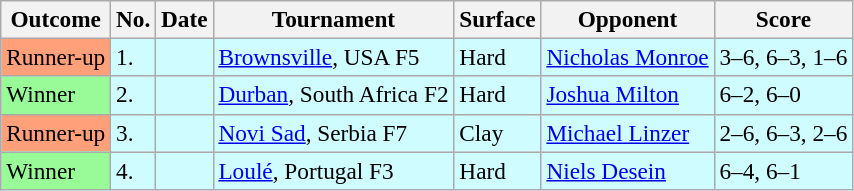<table class="sortable wikitable" style=font-size:97%>
<tr>
<th>Outcome</th>
<th>No.</th>
<th>Date</th>
<th>Tournament</th>
<th>Surface</th>
<th>Opponent</th>
<th>Score</th>
</tr>
<tr style="background:#cffcff;">
<td bgcolor=FFA07A>Runner-up</td>
<td>1.</td>
<td></td>
<td> <a href='#'>Brownsville</a>, USA F5</td>
<td>Hard</td>
<td> <a href='#'>Nicholas Monroe</a></td>
<td>3–6, 6–3, 1–6</td>
</tr>
<tr style="background:#cffcff;">
<td bgcolor=98FB98>Winner</td>
<td>2.</td>
<td></td>
<td> <a href='#'>Durban</a>, South Africa F2</td>
<td>Hard</td>
<td> <a href='#'>Joshua Milton</a></td>
<td>6–2, 6–0</td>
</tr>
<tr style="background:#cffcff;">
<td bgcolor=FFA07A>Runner-up</td>
<td>3.</td>
<td></td>
<td> <a href='#'>Novi Sad</a>, Serbia F7</td>
<td>Clay</td>
<td> <a href='#'>Michael Linzer</a></td>
<td>2–6, 6–3, 2–6</td>
</tr>
<tr style="background:#cffcff;">
<td bgcolor=98FB98>Winner</td>
<td>4.</td>
<td></td>
<td> <a href='#'>Loulé</a>, Portugal F3</td>
<td>Hard</td>
<td> <a href='#'>Niels Desein</a></td>
<td>6–4, 6–1</td>
</tr>
</table>
